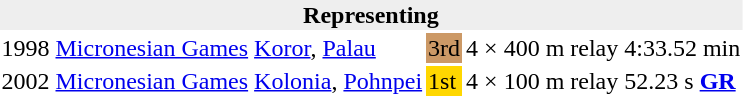<table>
<tr>
<th bgcolor="#eeeeee" colspan="6">Representing </th>
</tr>
<tr>
<td>1998</td>
<td><a href='#'>Micronesian Games</a></td>
<td><a href='#'>Koror</a>, <a href='#'>Palau</a></td>
<td bgcolor=cc9966>3rd</td>
<td>4 × 400 m relay</td>
<td>4:33.52 min</td>
</tr>
<tr>
<td>2002</td>
<td><a href='#'>Micronesian Games</a></td>
<td><a href='#'>Kolonia</a>, <a href='#'>Pohnpei</a></td>
<td bgcolor=gold>1st</td>
<td>4 × 100 m relay</td>
<td>52.23 s <strong><a href='#'>GR</a></strong></td>
</tr>
</table>
